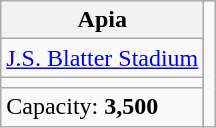<table class="wikitable">
<tr>
<th colspan=2>Apia</th>
<td rowspan=4><br></td>
</tr>
<tr>
<td><a href='#'>J.S. Blatter Stadium</a></td>
</tr>
<tr>
<td></td>
</tr>
<tr>
<td>Capacity: <strong>3,500</strong></td>
</tr>
</table>
